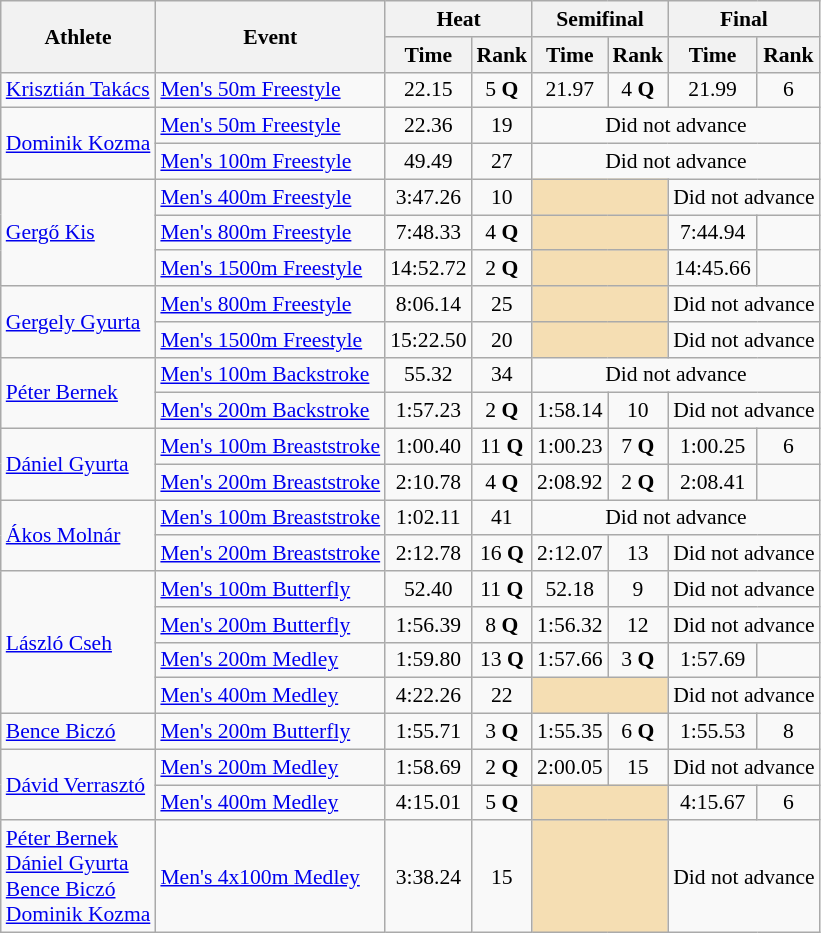<table class="wikitable" border="1" style="font-size:90%">
<tr>
<th rowspan=2>Athlete</th>
<th rowspan=2>Event</th>
<th colspan=2>Heat</th>
<th colspan=2>Semifinal</th>
<th colspan=2>Final</th>
</tr>
<tr>
<th>Time</th>
<th>Rank</th>
<th>Time</th>
<th>Rank</th>
<th>Time</th>
<th>Rank</th>
</tr>
<tr>
<td rowspan=1><a href='#'>Krisztián Takács</a></td>
<td><a href='#'>Men's 50m Freestyle</a></td>
<td align=center>22.15</td>
<td align=center>5 <strong>Q</strong></td>
<td align=center>21.97</td>
<td align=center>4 <strong>Q</strong></td>
<td align=center>21.99</td>
<td align=center>6</td>
</tr>
<tr>
<td rowspan=2><a href='#'>Dominik Kozma</a></td>
<td><a href='#'>Men's 50m Freestyle</a></td>
<td align=center>22.36</td>
<td align=center>19</td>
<td align=center colspan=4>Did not advance</td>
</tr>
<tr>
<td><a href='#'>Men's 100m Freestyle</a></td>
<td align=center>49.49</td>
<td align=center>27</td>
<td align=center colspan=4>Did not advance</td>
</tr>
<tr>
<td rowspan=3><a href='#'>Gergő Kis</a></td>
<td><a href='#'>Men's 400m Freestyle</a></td>
<td align=center>3:47.26</td>
<td align=center>10</td>
<td colspan= 2 bgcolor="wheat"></td>
<td align=center colspan=2>Did not advance</td>
</tr>
<tr>
<td><a href='#'>Men's 800m Freestyle</a></td>
<td align=center>7:48.33</td>
<td align=center>4 <strong>Q</strong></td>
<td colspan= 2 bgcolor="wheat"></td>
<td align=center>7:44.94</td>
<td align=center></td>
</tr>
<tr>
<td><a href='#'>Men's 1500m Freestyle</a></td>
<td align=center>14:52.72</td>
<td align=center>2 <strong>Q</strong></td>
<td colspan= 2 bgcolor="wheat"></td>
<td align=center>14:45.66</td>
<td align=center></td>
</tr>
<tr>
<td rowspan=2><a href='#'>Gergely Gyurta</a></td>
<td><a href='#'>Men's 800m Freestyle</a></td>
<td align=center>8:06.14</td>
<td align=center>25</td>
<td colspan= 2 bgcolor="wheat"></td>
<td align=center colspan=2>Did not advance</td>
</tr>
<tr>
<td><a href='#'>Men's 1500m Freestyle</a></td>
<td align=center>15:22.50</td>
<td align=center>20</td>
<td colspan= 2 bgcolor="wheat"></td>
<td align=center colspan=2>Did not advance</td>
</tr>
<tr>
<td rowspan=2><a href='#'>Péter Bernek</a></td>
<td><a href='#'>Men's 100m Backstroke</a></td>
<td align=center>55.32</td>
<td align=center>34</td>
<td align=center colspan=4>Did not advance</td>
</tr>
<tr>
<td><a href='#'>Men's 200m Backstroke</a></td>
<td align=center>1:57.23</td>
<td align=center>2 <strong>Q</strong></td>
<td align=center>1:58.14</td>
<td align=center>10</td>
<td align=center colspan=2>Did not advance</td>
</tr>
<tr>
<td rowspan=2><a href='#'>Dániel Gyurta</a></td>
<td><a href='#'>Men's 100m Breaststroke</a></td>
<td align=center>1:00.40</td>
<td align=center>11 <strong>Q</strong></td>
<td align=center>1:00.23</td>
<td align=center>7 <strong>Q</strong></td>
<td align=center>1:00.25</td>
<td align=center>6</td>
</tr>
<tr>
<td><a href='#'>Men's 200m Breaststroke</a></td>
<td align=center>2:10.78</td>
<td align=center>4 <strong>Q</strong></td>
<td align=center>2:08.92</td>
<td align=center>2 <strong>Q</strong></td>
<td align=center>2:08.41</td>
<td align=center></td>
</tr>
<tr>
<td rowspan=2><a href='#'>Ákos Molnár</a></td>
<td><a href='#'>Men's 100m Breaststroke</a></td>
<td align=center>1:02.11</td>
<td align=center>41</td>
<td align=center colspan=4>Did not advance</td>
</tr>
<tr>
<td><a href='#'>Men's 200m Breaststroke</a></td>
<td align=center>2:12.78</td>
<td align=center>16 <strong>Q</strong></td>
<td align=center>2:12.07</td>
<td align=center>13</td>
<td align=center colspan=2>Did not advance</td>
</tr>
<tr>
<td rowspan=4><a href='#'>László Cseh</a></td>
<td><a href='#'>Men's 100m Butterfly</a></td>
<td align=center>52.40</td>
<td align=center>11 <strong>Q</strong></td>
<td align=center>52.18</td>
<td align=center>9</td>
<td align=center colspan=2>Did not advance</td>
</tr>
<tr>
<td><a href='#'>Men's 200m Butterfly</a></td>
<td align=center>1:56.39</td>
<td align=center>8 <strong>Q</strong></td>
<td align=center>1:56.32</td>
<td align=center>12</td>
<td align=center colspan=2>Did not advance</td>
</tr>
<tr>
<td><a href='#'>Men's 200m Medley</a></td>
<td align=center>1:59.80</td>
<td align=center>13 <strong>Q</strong></td>
<td align=center>1:57.66</td>
<td align=center>3 <strong>Q</strong></td>
<td align=center>1:57.69</td>
<td align=center></td>
</tr>
<tr>
<td><a href='#'>Men's 400m Medley</a></td>
<td align=center>4:22.26</td>
<td align=center>22</td>
<td colspan= 2 bgcolor="wheat"></td>
<td align=center colspan=2>Did not advance</td>
</tr>
<tr>
<td rowspan=1><a href='#'>Bence Biczó</a></td>
<td><a href='#'>Men's 200m Butterfly</a></td>
<td align=center>1:55.71</td>
<td align=center>3 <strong>Q</strong></td>
<td align=center>1:55.35</td>
<td align=center>6 <strong>Q</strong></td>
<td align=center>1:55.53</td>
<td align=center>8</td>
</tr>
<tr>
<td rowspan=2><a href='#'>Dávid Verrasztó</a></td>
<td><a href='#'>Men's 200m Medley</a></td>
<td align=center>1:58.69</td>
<td align=center>2 <strong>Q</strong></td>
<td align=center>2:00.05</td>
<td align=center>15</td>
<td align=center colspan=2>Did not advance</td>
</tr>
<tr>
<td><a href='#'>Men's 400m Medley</a></td>
<td align=center>4:15.01</td>
<td align=center>5 <strong>Q</strong></td>
<td colspan= 2 bgcolor="wheat"></td>
<td align=center>4:15.67</td>
<td align=center>6</td>
</tr>
<tr>
<td><a href='#'>Péter Bernek</a><br><a href='#'>Dániel Gyurta</a><br><a href='#'>Bence Biczó</a><br><a href='#'>Dominik Kozma</a></td>
<td><a href='#'>Men's 4x100m Medley</a></td>
<td align=center>3:38.24</td>
<td align=center>15</td>
<td colspan= 2 bgcolor="wheat"></td>
<td align=center colspan=2>Did not advance</td>
</tr>
</table>
